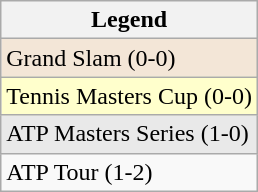<table class="wikitable sortable">
<tr>
<th>Legend</th>
</tr>
<tr style="background:#f3e6d7;">
<td>Grand Slam (0-0)</td>
</tr>
<tr style="background:#ffffcc;">
<td>Tennis Masters Cup (0-0)</td>
</tr>
<tr style="background:#e9e9e9;">
<td>ATP Masters Series (1-0)</td>
</tr>
<tr>
<td>ATP Tour (1-2)</td>
</tr>
</table>
